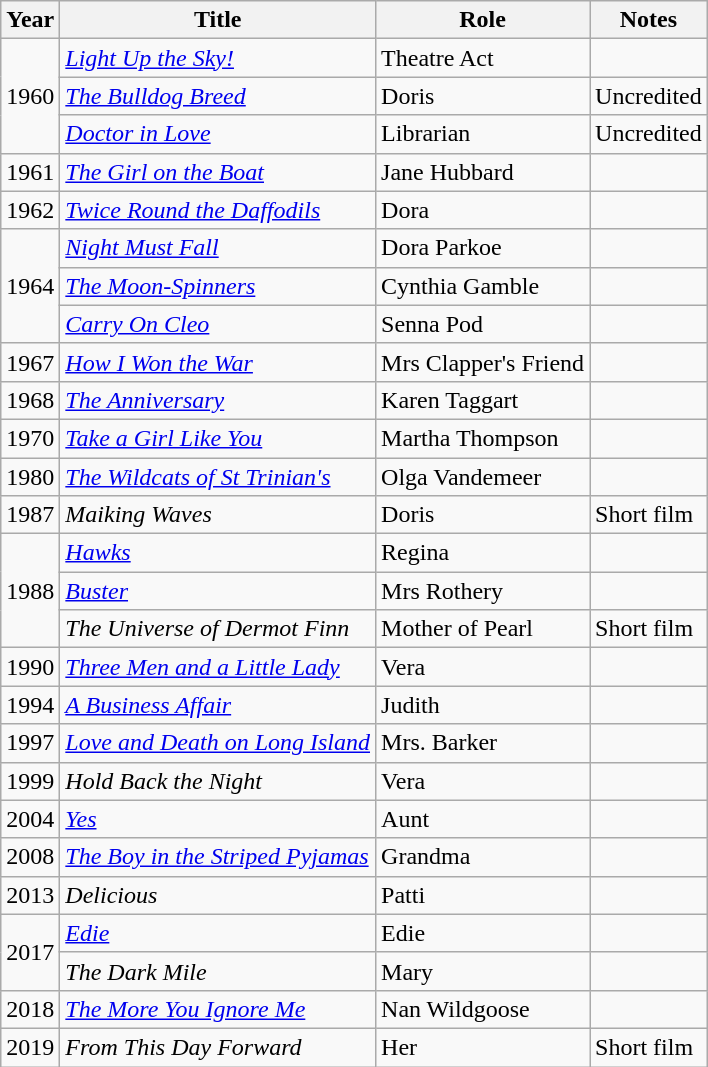<table class="wikitable sortable">
<tr>
<th>Year</th>
<th>Title</th>
<th>Role</th>
<th class="unsortable">Notes</th>
</tr>
<tr>
<td rowspan=3>1960</td>
<td><em><a href='#'>Light Up the Sky!</a></em></td>
<td>Theatre Act</td>
<td></td>
</tr>
<tr>
<td><em><a href='#'>The Bulldog Breed</a></em></td>
<td>Doris</td>
<td>Uncredited</td>
</tr>
<tr>
<td><em><a href='#'>Doctor in Love</a></em></td>
<td>Librarian</td>
<td>Uncredited</td>
</tr>
<tr>
<td>1961</td>
<td><em><a href='#'>The Girl on the Boat</a></em></td>
<td>Jane Hubbard</td>
<td></td>
</tr>
<tr>
<td>1962</td>
<td><em><a href='#'>Twice Round the Daffodils</a></em></td>
<td>Dora</td>
<td></td>
</tr>
<tr>
<td rowspan=3>1964</td>
<td><em><a href='#'>Night Must Fall</a></em></td>
<td>Dora Parkoe</td>
<td></td>
</tr>
<tr>
<td><em><a href='#'>The Moon-Spinners</a></em></td>
<td>Cynthia Gamble</td>
<td></td>
</tr>
<tr>
<td><em><a href='#'>Carry On Cleo</a></em></td>
<td>Senna Pod</td>
<td></td>
</tr>
<tr>
<td>1967</td>
<td><em><a href='#'>How I Won the War</a></em></td>
<td>Mrs Clapper's Friend</td>
<td></td>
</tr>
<tr>
<td>1968</td>
<td><em><a href='#'>The Anniversary</a></em></td>
<td>Karen Taggart</td>
<td></td>
</tr>
<tr>
<td>1970</td>
<td><em><a href='#'>Take a Girl Like You</a></em></td>
<td>Martha Thompson</td>
<td></td>
</tr>
<tr>
<td>1980</td>
<td><em><a href='#'>The Wildcats of St Trinian's</a></em></td>
<td>Olga Vandemeer</td>
<td></td>
</tr>
<tr>
<td>1987</td>
<td><em>Maiking Waves</em></td>
<td>Doris</td>
<td>Short film</td>
</tr>
<tr>
<td rowspan=3>1988</td>
<td><em><a href='#'>Hawks</a></em></td>
<td>Regina</td>
<td></td>
</tr>
<tr>
<td><em><a href='#'>Buster</a></em></td>
<td>Mrs Rothery</td>
<td></td>
</tr>
<tr>
<td><em>The Universe of Dermot Finn</em></td>
<td>Mother of Pearl</td>
<td>Short film</td>
</tr>
<tr>
<td>1990</td>
<td><em><a href='#'>Three Men and a Little Lady</a></em></td>
<td>Vera</td>
<td></td>
</tr>
<tr>
<td>1994</td>
<td><em><a href='#'>A Business Affair</a></em></td>
<td>Judith</td>
<td></td>
</tr>
<tr>
<td>1997</td>
<td><em><a href='#'>Love and Death on Long Island</a></em></td>
<td>Mrs. Barker</td>
<td></td>
</tr>
<tr>
<td>1999</td>
<td><em>Hold Back the Night</em></td>
<td>Vera</td>
<td></td>
</tr>
<tr>
<td>2004</td>
<td><em><a href='#'>Yes</a></em></td>
<td>Aunt</td>
<td></td>
</tr>
<tr>
<td>2008</td>
<td><em><a href='#'>The Boy in the Striped Pyjamas</a></em></td>
<td>Grandma</td>
<td></td>
</tr>
<tr>
<td>2013</td>
<td><em>Delicious</em></td>
<td>Patti</td>
<td></td>
</tr>
<tr>
<td rowspan=2>2017</td>
<td><em><a href='#'>Edie</a></em></td>
<td>Edie</td>
<td></td>
</tr>
<tr>
<td><em>The Dark Mile</em></td>
<td>Mary</td>
<td></td>
</tr>
<tr>
<td>2018</td>
<td><em><a href='#'>The More You Ignore Me</a></em></td>
<td>Nan Wildgoose</td>
<td></td>
</tr>
<tr>
<td>2019</td>
<td><em>From This Day Forward</em></td>
<td>Her</td>
<td>Short film</td>
</tr>
</table>
